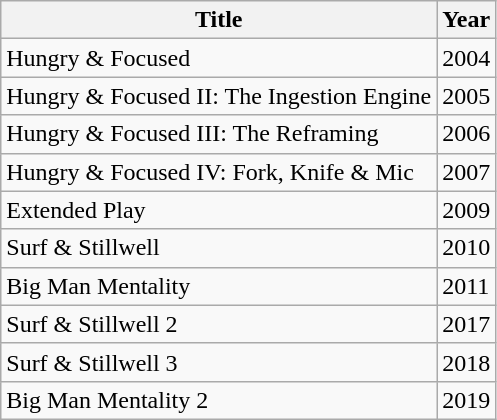<table class="wikitable">
<tr>
<th>Title</th>
<th>Year</th>
</tr>
<tr>
<td>Hungry & Focused</td>
<td>2004</td>
</tr>
<tr>
<td>Hungry & Focused II: The Ingestion Engine</td>
<td>2005</td>
</tr>
<tr>
<td>Hungry & Focused III: The Reframing</td>
<td>2006</td>
</tr>
<tr>
<td>Hungry & Focused IV: Fork, Knife & Mic</td>
<td>2007</td>
</tr>
<tr>
<td>Extended Play</td>
<td>2009</td>
</tr>
<tr>
<td>Surf & Stillwell</td>
<td>2010</td>
</tr>
<tr>
<td>Big Man Mentality</td>
<td>2011</td>
</tr>
<tr>
<td>Surf & Stillwell 2</td>
<td>2017</td>
</tr>
<tr>
<td>Surf & Stillwell 3</td>
<td>2018</td>
</tr>
<tr>
<td>Big Man Mentality 2</td>
<td>2019</td>
</tr>
</table>
